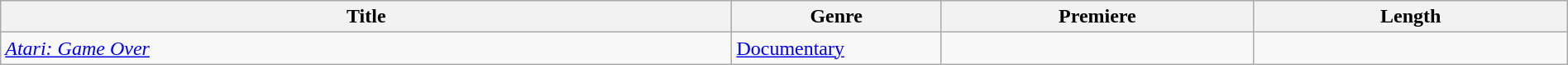<table class="wikitable sortable" style="width:100%;">
<tr>
<th style="width:35%;">Title</th>
<th style="width:10%;">Genre</th>
<th style="width:15%;">Premiere</th>
<th style="width:15%;">Length</th>
</tr>
<tr>
<td><em><a href='#'>Atari: Game Over</a></em></td>
<td><a href='#'>Documentary</a></td>
<td></td>
<td></td>
</tr>
</table>
